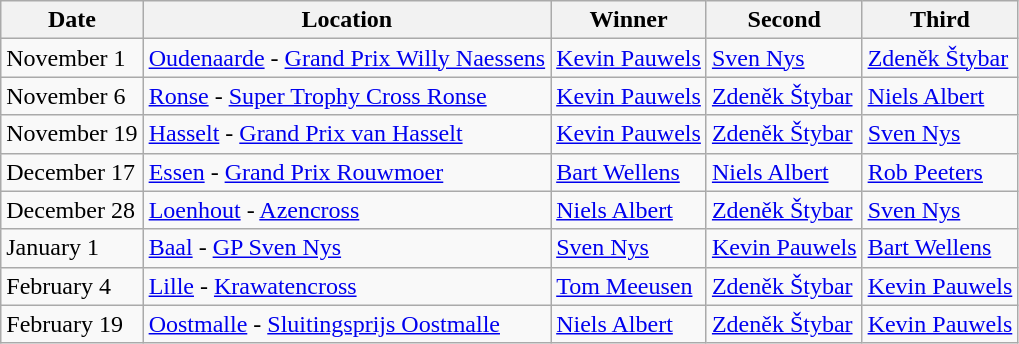<table class="wikitable">
<tr>
<th>Date</th>
<th>Location</th>
<th>Winner</th>
<th>Second</th>
<th>Third</th>
</tr>
<tr>
<td>November 1</td>
<td><a href='#'>Oudenaarde</a> - <a href='#'>Grand Prix Willy Naessens</a></td>
<td> <a href='#'>Kevin Pauwels</a></td>
<td> <a href='#'>Sven Nys</a></td>
<td> <a href='#'>Zdeněk Štybar</a></td>
</tr>
<tr>
<td>November 6</td>
<td><a href='#'>Ronse</a> - <a href='#'>Super Trophy Cross Ronse</a></td>
<td> <a href='#'>Kevin Pauwels</a></td>
<td> <a href='#'>Zdeněk Štybar</a></td>
<td> <a href='#'>Niels Albert</a></td>
</tr>
<tr>
<td>November 19</td>
<td><a href='#'>Hasselt</a> - <a href='#'>Grand Prix van Hasselt</a></td>
<td> <a href='#'>Kevin Pauwels</a></td>
<td> <a href='#'>Zdeněk Štybar</a></td>
<td> <a href='#'>Sven Nys</a></td>
</tr>
<tr>
<td>December 17</td>
<td><a href='#'>Essen</a> - <a href='#'>Grand Prix Rouwmoer</a></td>
<td> <a href='#'>Bart Wellens</a></td>
<td> <a href='#'>Niels Albert</a></td>
<td> <a href='#'>Rob Peeters</a></td>
</tr>
<tr>
<td>December 28</td>
<td><a href='#'>Loenhout</a> - <a href='#'>Azencross</a></td>
<td> <a href='#'>Niels Albert</a></td>
<td> <a href='#'>Zdeněk Štybar</a></td>
<td> <a href='#'>Sven Nys</a></td>
</tr>
<tr>
<td>January 1</td>
<td><a href='#'>Baal</a> - <a href='#'>GP Sven Nys</a></td>
<td> <a href='#'>Sven Nys</a></td>
<td> <a href='#'>Kevin Pauwels</a></td>
<td> <a href='#'>Bart Wellens</a></td>
</tr>
<tr>
<td>February 4</td>
<td><a href='#'>Lille</a> - <a href='#'>Krawatencross</a></td>
<td> <a href='#'>Tom Meeusen</a></td>
<td> <a href='#'>Zdeněk Štybar</a></td>
<td> <a href='#'>Kevin Pauwels</a></td>
</tr>
<tr>
<td>February 19</td>
<td><a href='#'>Oostmalle</a> - <a href='#'>Sluitingsprijs Oostmalle</a></td>
<td> <a href='#'>Niels Albert</a></td>
<td> <a href='#'>Zdeněk Štybar</a></td>
<td> <a href='#'>Kevin Pauwels</a></td>
</tr>
</table>
